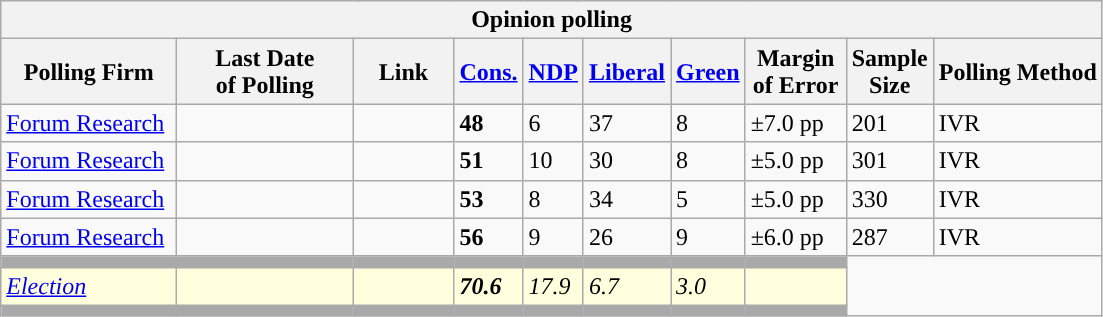<table class="wikitable collapsible sortable collapsed">
<tr style="background:#e9e9e9;">
<th style="width:640px,;" colspan="10">Opinion polling</th>
</tr>
<tr style="background:#e9e9e9;">
<th style="width:110px">Polling Firm</th>
<th style="width:110px">Last Date<br>of Polling</th>
<th style="width:60px" class="unsortable">Link</th>
<th style="background-color:"><a href='#'>Cons.</a></th>
<th style="background-color:"><a href='#'>NDP</a></th>
<th style="background-color:"><a href='#'>Liberal</a></th>
<th style="background-color:"><a href='#'>Green</a></th>
<th style="width:60px;" class=unsortable>Margin<br>of Error</th>
<th style="width:50px;" class=unsortable>Sample<br>Size</th>
<th class=unsortable>Polling Method</th>
</tr>
<tr>
<td><a href='#'>Forum Research</a></td>
<td></td>
<td></td>
<td><strong>48</strong></td>
<td>6</td>
<td>37</td>
<td>8</td>
<td>±7.0 pp</td>
<td>201</td>
<td>IVR</td>
</tr>
<tr>
<td><a href='#'>Forum Research</a></td>
<td></td>
<td></td>
<td><strong>51</strong></td>
<td>10</td>
<td>30</td>
<td>8</td>
<td>±5.0 pp</td>
<td>301</td>
<td>IVR</td>
</tr>
<tr>
<td><a href='#'>Forum Research</a></td>
<td></td>
<td></td>
<td><strong>53</strong></td>
<td>8</td>
<td>34</td>
<td>5</td>
<td>±5.0 pp</td>
<td>330</td>
<td>IVR</td>
</tr>
<tr>
<td><a href='#'>Forum Research</a></td>
<td></td>
<td></td>
<td><strong>56</strong></td>
<td>9</td>
<td>26</td>
<td>9</td>
<td>±6.0 pp</td>
<td>287</td>
<td>IVR</td>
</tr>
<tr style="background:Darkgrey;">
<td></td>
<td></td>
<td></td>
<td></td>
<td></td>
<td></td>
<td></td>
<td></td>
</tr>
<tr>
<td style="background:#ffd;"><em><a href='#'>Election</a></em></td>
<td style="background:#ffd;"></td>
<td style="background:#ffd;"></td>
<td style="background:#ffd;"><strong><em>70.6</em></strong></td>
<td style="background:#ffd;"><em>17.9</em></td>
<td style="background:#ffd;"><em>6.7</em></td>
<td style="background:#ffd;"><em>3.0</em></td>
<td style="background:#ffd;"></td>
</tr>
<tr style="background:Darkgrey;">
<td></td>
<td></td>
<td></td>
<td></td>
<td></td>
<td></td>
<td></td>
<td></td>
</tr>
</table>
